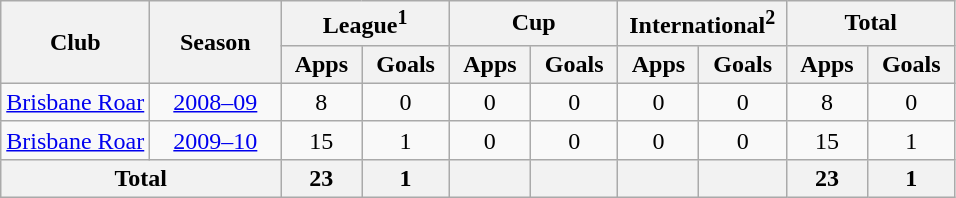<table class="wikitable" style="text-align: center;">
<tr>
<th rowspan="2">Club</th>
<th rowspan="2" width="80">Season</th>
<th colspan="2" width="105">League<sup>1</sup></th>
<th colspan="2" width="105">Cup</th>
<th colspan="2" width="105">International<sup>2</sup></th>
<th colspan="2" width="105">Total</th>
</tr>
<tr>
<th>Apps</th>
<th>Goals</th>
<th>Apps</th>
<th>Goals</th>
<th>Apps</th>
<th>Goals</th>
<th>Apps</th>
<th>Goals</th>
</tr>
<tr>
<td><a href='#'>Brisbane Roar</a></td>
<td><a href='#'>2008–09</a></td>
<td>8</td>
<td>0</td>
<td>0</td>
<td>0</td>
<td>0</td>
<td>0</td>
<td>8</td>
<td>0</td>
</tr>
<tr>
<td><a href='#'>Brisbane Roar</a></td>
<td><a href='#'>2009–10</a></td>
<td>15</td>
<td>1</td>
<td>0</td>
<td>0</td>
<td>0</td>
<td>0</td>
<td>15</td>
<td>1</td>
</tr>
<tr>
<th colspan="2">Total</th>
<th>23</th>
<th>1</th>
<th></th>
<th></th>
<th></th>
<th></th>
<th>23</th>
<th>1</th>
</tr>
</table>
